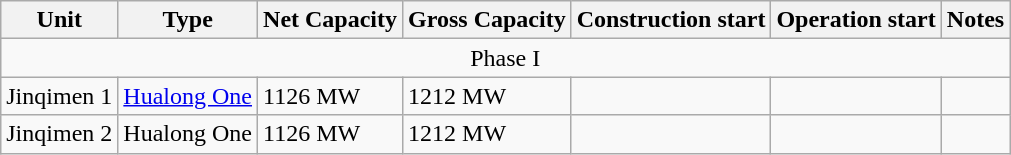<table class="wikitable">
<tr>
<th>Unit</th>
<th>Type</th>
<th>Net Capacity</th>
<th>Gross Capacity</th>
<th>Construction start</th>
<th>Operation start</th>
<th>Notes</th>
</tr>
<tr>
<td colspan="7" align="center">Phase I</td>
</tr>
<tr>
<td>Jinqimen 1</td>
<td><a href='#'>Hualong One</a></td>
<td>1126 MW</td>
<td>1212 MW</td>
<td></td>
<td></td>
<td></td>
</tr>
<tr>
<td>Jinqimen 2</td>
<td>Hualong One</td>
<td>1126 MW</td>
<td>1212 MW</td>
<td></td>
<td></td>
<td></td>
</tr>
</table>
